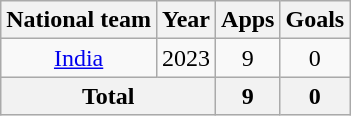<table class="wikitable" style="text-align: center;">
<tr>
<th>National team</th>
<th>Year</th>
<th>Apps</th>
<th>Goals</th>
</tr>
<tr>
<td rowspan="1"><a href='#'>India</a></td>
<td>2023</td>
<td>9</td>
<td>0</td>
</tr>
<tr>
<th colspan="2">Total</th>
<th>9</th>
<th>0</th>
</tr>
</table>
